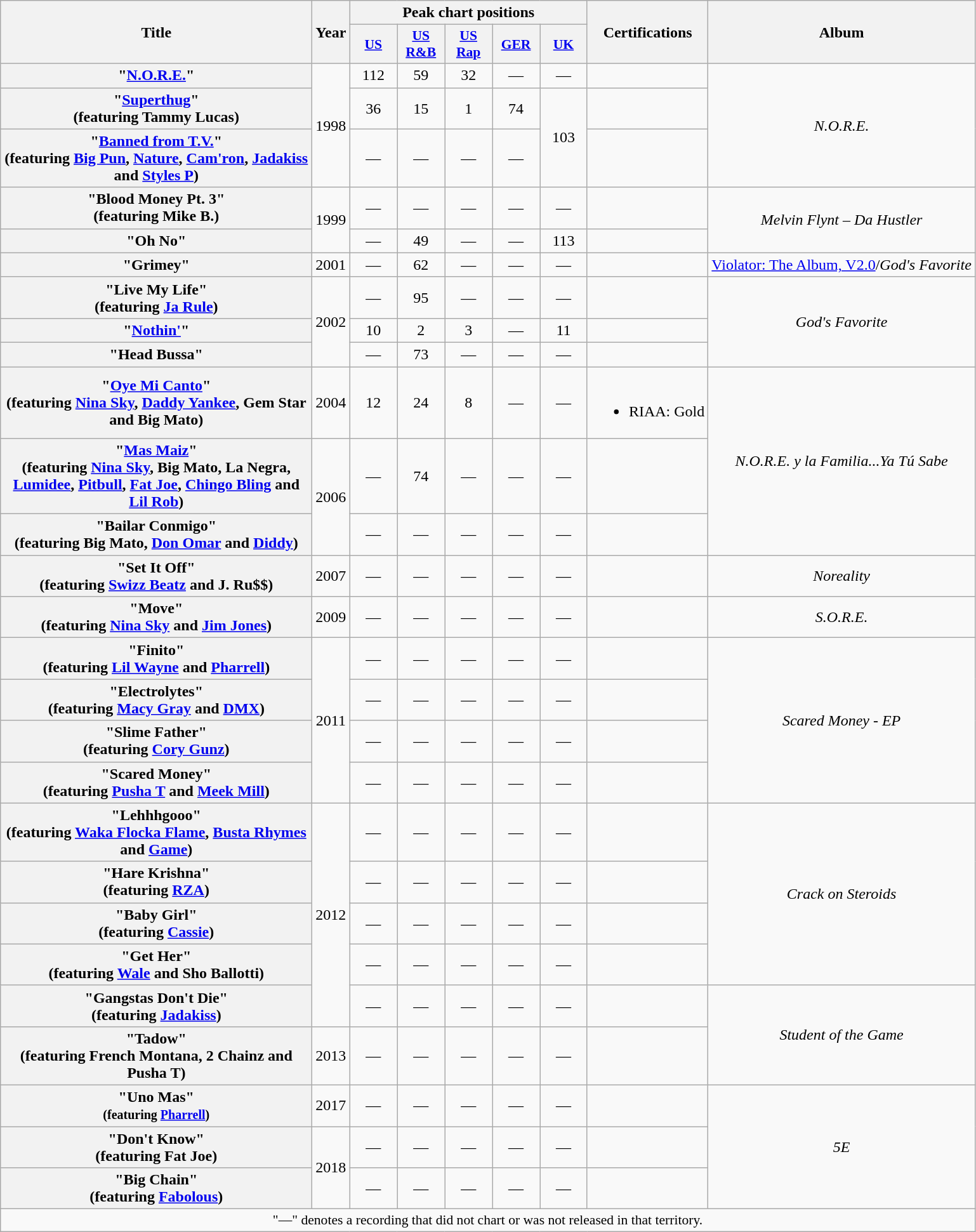<table class="wikitable plainrowheaders" style="text-align:center;">
<tr>
<th scope="col" rowspan="2" style="width:20em;">Title</th>
<th scope="col" rowspan="2">Year</th>
<th scope="col" colspan="5">Peak chart positions</th>
<th scope="col" rowspan="2">Certifications</th>
<th scope="col" rowspan="2">Album</th>
</tr>
<tr>
<th style="width:3em;font-size:90%;"><a href='#'>US</a></th>
<th style="width:3em;font-size:90%;"><a href='#'>US<br>R&B</a></th>
<th style="width:3em;font-size:90%;"><a href='#'>US<br>Rap</a></th>
<th style="width:3em;font-size:90%;"><a href='#'>GER</a></th>
<th style="width:3em;font-size:90%;"><a href='#'>UK</a></th>
</tr>
<tr>
<th scope="row">"<a href='#'>N.O.R.E.</a>"</th>
<td rowspan="3">1998</td>
<td>112</td>
<td>59</td>
<td>32</td>
<td>—</td>
<td>—</td>
<td></td>
<td rowspan="3"><em>N.O.R.E.</em></td>
</tr>
<tr>
<th scope="row">"<a href='#'>Superthug</a>"<br><span>(featuring Tammy Lucas)</span></th>
<td>36</td>
<td>15</td>
<td>1</td>
<td>74</td>
<td rowspan="2">103</td>
<td></td>
</tr>
<tr>
<th scope="row">"<a href='#'>Banned from T.V.</a>"<br><span>(featuring <a href='#'>Big Pun</a>, <a href='#'>Nature</a>, <a href='#'>Cam'ron</a>, <a href='#'>Jadakiss</a> and <a href='#'>Styles P</a>)</span></th>
<td>—</td>
<td>—</td>
<td>—</td>
<td>—</td>
<td></td>
</tr>
<tr>
<th scope="row">"Blood Money Pt. 3"<br><span>(featuring Mike B.)</span></th>
<td rowspan="2">1999</td>
<td>—</td>
<td>—</td>
<td>—</td>
<td>—</td>
<td>—</td>
<td></td>
<td rowspan="2"><em>Melvin Flynt – Da Hustler</em></td>
</tr>
<tr>
<th scope="row">"Oh No"</th>
<td>—</td>
<td>49</td>
<td>—</td>
<td>—</td>
<td>113</td>
<td></td>
</tr>
<tr>
<th scope="row">"Grimey"</th>
<td>2001</td>
<td>—</td>
<td>62</td>
<td>—</td>
<td>—</td>
<td>—</td>
<td></td>
<td><a href='#'>Violator: The Album, V2.0</a>/<em>God's Favorite</em></td>
</tr>
<tr>
<th scope="row">"Live My Life"<br><span>(featuring <a href='#'>Ja Rule</a>)</span></th>
<td rowspan="3">2002</td>
<td>—</td>
<td>95</td>
<td>—</td>
<td>—</td>
<td>—</td>
<td></td>
<td rowspan="3"><em>God's Favorite</em></td>
</tr>
<tr>
<th scope="row">"<a href='#'>Nothin'</a>"</th>
<td>10</td>
<td>2</td>
<td>3</td>
<td>—</td>
<td>11</td>
<td></td>
</tr>
<tr>
<th scope="row">"Head Bussa"</th>
<td>—</td>
<td>73</td>
<td>—</td>
<td>—</td>
<td>—</td>
<td></td>
</tr>
<tr>
<th scope="row">"<a href='#'>Oye Mi Canto</a>"<br><span>(featuring <a href='#'>Nina Sky</a>, <a href='#'>Daddy Yankee</a>, Gem Star and Big Mato)</span></th>
<td>2004</td>
<td>12</td>
<td>24</td>
<td>8</td>
<td>—</td>
<td>—</td>
<td><br><ul><li>RIAA: Gold</li></ul></td>
<td rowspan="3"><em>N.O.R.E. y la Familia...Ya Tú Sabe</em></td>
</tr>
<tr>
<th scope="row">"<a href='#'>Mas Maiz</a>"<br><span>(featuring <a href='#'>Nina Sky</a>, Big Mato, La Negra, <a href='#'>Lumidee</a>, <a href='#'>Pitbull</a>, <a href='#'>Fat Joe</a>, <a href='#'>Chingo Bling</a> and <a href='#'>Lil Rob</a>)</span></th>
<td rowspan="2">2006</td>
<td>—</td>
<td>74</td>
<td>—</td>
<td>—</td>
<td>—</td>
<td></td>
</tr>
<tr>
<th scope="row">"Bailar Conmigo"<br><span>(featuring Big Mato, <a href='#'>Don Omar</a> and <a href='#'>Diddy</a>)</span></th>
<td>—</td>
<td>—</td>
<td>—</td>
<td>—</td>
<td>—</td>
<td></td>
</tr>
<tr>
<th scope="row">"Set It Off"<br><span>(featuring <a href='#'>Swizz Beatz</a> and J. Ru$$)</span></th>
<td>2007</td>
<td>—</td>
<td>—</td>
<td>—</td>
<td>—</td>
<td>—</td>
<td></td>
<td><em>Noreality</em></td>
</tr>
<tr>
<th scope="row">"Move"<br><span>(featuring <a href='#'>Nina Sky</a> and <a href='#'>Jim Jones</a>)</span></th>
<td>2009</td>
<td>—</td>
<td>—</td>
<td>—</td>
<td>—</td>
<td>—</td>
<td></td>
<td><em>S.O.R.E.</em></td>
</tr>
<tr>
<th scope="row">"Finito"<br><span>(featuring <a href='#'>Lil Wayne</a> and <a href='#'>Pharrell</a>)</span></th>
<td rowspan="4">2011</td>
<td>—</td>
<td>—</td>
<td>—</td>
<td>—</td>
<td>—</td>
<td></td>
<td rowspan="4"><em>Scared Money - EP</em></td>
</tr>
<tr>
<th scope="row">"Electrolytes"<br><span>(featuring <a href='#'>Macy Gray</a> and <a href='#'>DMX</a>)</span></th>
<td>—</td>
<td>—</td>
<td>—</td>
<td>—</td>
<td>—</td>
<td></td>
</tr>
<tr>
<th scope="row">"Slime Father"<br><span>(featuring <a href='#'>Cory Gunz</a>)</span></th>
<td>—</td>
<td>—</td>
<td>—</td>
<td>—</td>
<td>—</td>
<td></td>
</tr>
<tr>
<th scope="row">"Scared Money"<br><span>(featuring <a href='#'>Pusha T</a> and <a href='#'>Meek Mill</a>)</span></th>
<td>—</td>
<td>—</td>
<td>—</td>
<td>—</td>
<td>—</td>
<td></td>
</tr>
<tr>
<th scope="row">"Lehhhgooo"<br><span>(featuring <a href='#'>Waka Flocka Flame</a>, <a href='#'>Busta Rhymes</a> and <a href='#'>Game</a>)</span></th>
<td rowspan="5">2012</td>
<td>—</td>
<td>—</td>
<td>—</td>
<td>—</td>
<td>—</td>
<td></td>
<td rowspan="4"><em>Crack on Steroids</em></td>
</tr>
<tr>
<th scope="row">"Hare Krishna"<br><span>(featuring <a href='#'>RZA</a>)</span></th>
<td>—</td>
<td>—</td>
<td>—</td>
<td>—</td>
<td>—</td>
<td></td>
</tr>
<tr>
<th scope="row">"Baby Girl"<br><span>(featuring <a href='#'>Cassie</a>)</span></th>
<td>—</td>
<td>—</td>
<td>—</td>
<td>—</td>
<td>—</td>
<td></td>
</tr>
<tr>
<th scope="row">"Get Her"<br><span>(featuring <a href='#'>Wale</a> and Sho Ballotti)</span></th>
<td>—</td>
<td>—</td>
<td>—</td>
<td>—</td>
<td>—</td>
<td></td>
</tr>
<tr>
<th scope="row">"Gangstas Don't Die"<br><span>(featuring <a href='#'>Jadakiss</a>)</span></th>
<td>—</td>
<td>—</td>
<td>—</td>
<td>—</td>
<td>—</td>
<td></td>
<td rowspan="2"><em>Student of the Game</em></td>
</tr>
<tr>
<th scope="row">"Tadow"<br><span>(featuring French Montana, 2 Chainz and Pusha T)</span></th>
<td>2013</td>
<td>—</td>
<td>—</td>
<td>—</td>
<td>—</td>
<td>—</td>
<td></td>
</tr>
<tr>
<th scope="row">"Uno Mas"<br><small>(featuring <a href='#'>Pharrell</a>)</small></th>
<td>2017</td>
<td>—</td>
<td>—</td>
<td>—</td>
<td>—</td>
<td>—</td>
<td></td>
<td rowspan="3"><em>5E</em></td>
</tr>
<tr>
<th scope="row">"Don't Know"<br><span>(featuring Fat Joe)</span></th>
<td rowspan="2">2018</td>
<td>—</td>
<td>—</td>
<td>—</td>
<td>—</td>
<td>—</td>
<td></td>
</tr>
<tr>
<th scope="row">"Big Chain"<br><span>(featuring <a href='#'>Fabolous</a>)</span></th>
<td>—</td>
<td>—</td>
<td>—</td>
<td>—</td>
<td>—</td>
<td></td>
</tr>
<tr>
<td colspan="9" style="font-size:90%">"—" denotes a recording that did not chart or was not released in that territory.</td>
</tr>
</table>
